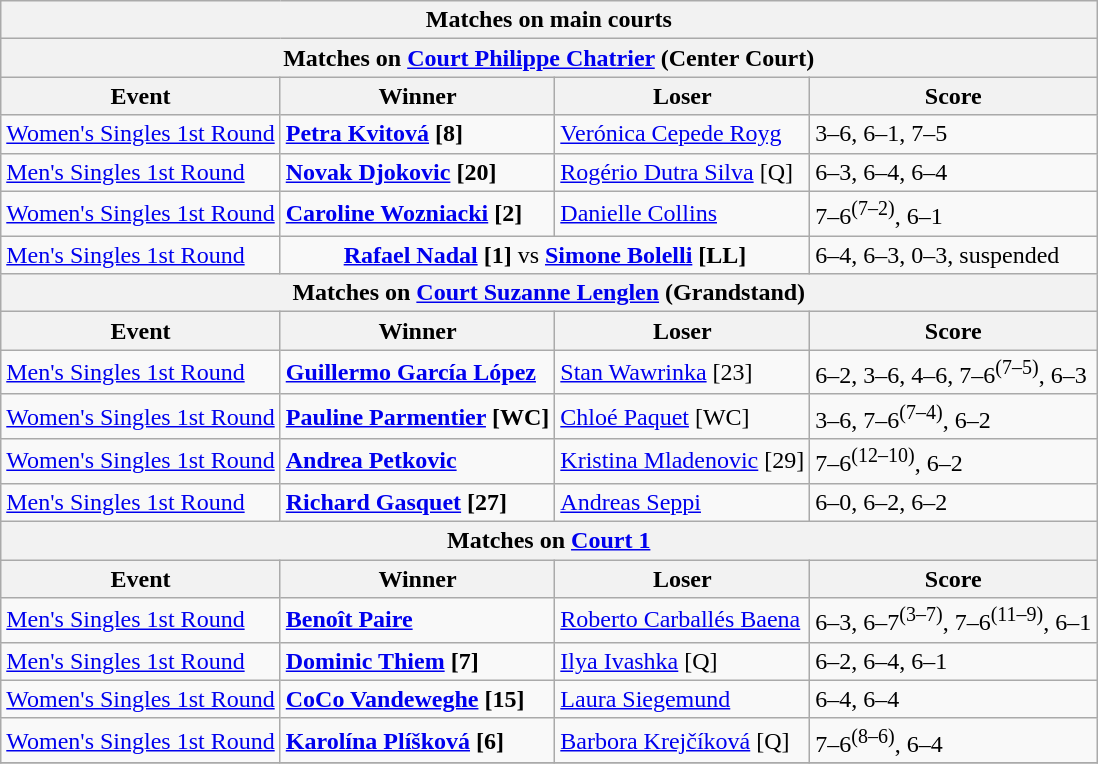<table class="wikitable">
<tr>
<th colspan=4 style=white-space:nowrap>Matches on main courts</th>
</tr>
<tr>
<th colspan=4><strong>Matches on <a href='#'>Court Philippe Chatrier</a> (Center Court)</strong></th>
</tr>
<tr>
<th>Event</th>
<th>Winner</th>
<th>Loser</th>
<th>Score</th>
</tr>
<tr>
<td><a href='#'>Women's Singles 1st Round</a></td>
<td> <strong><a href='#'>Petra Kvitová</a> [8]</strong></td>
<td> <a href='#'>Verónica Cepede Royg</a></td>
<td>3–6, 6–1, 7–5</td>
</tr>
<tr>
<td><a href='#'>Men's Singles 1st Round</a></td>
<td> <strong><a href='#'>Novak Djokovic</a> [20]</strong></td>
<td> <a href='#'>Rogério Dutra Silva</a> [Q]</td>
<td>6–3, 6–4, 6–4</td>
</tr>
<tr>
<td><a href='#'>Women's Singles 1st Round</a></td>
<td> <strong><a href='#'>Caroline Wozniacki</a> [2]</strong></td>
<td> <a href='#'>Danielle Collins</a></td>
<td>7–6<sup>(7–2)</sup>, 6–1</td>
</tr>
<tr>
<td><a href='#'>Men's Singles 1st Round</a></td>
<td colspan="2" align="center"> <strong><a href='#'>Rafael Nadal</a> [1]</strong> vs  <strong><a href='#'>Simone Bolelli</a> [LL]</strong></td>
<td>6–4, 6–3, 0–3, suspended</td>
</tr>
<tr>
<th colspan=4><strong>Matches on <a href='#'>Court Suzanne Lenglen</a> (Grandstand)</strong></th>
</tr>
<tr>
<th>Event</th>
<th>Winner</th>
<th>Loser</th>
<th>Score</th>
</tr>
<tr>
<td><a href='#'>Men's Singles 1st Round</a></td>
<td> <strong><a href='#'>Guillermo García López</a></strong></td>
<td> <a href='#'>Stan Wawrinka</a> [23]</td>
<td>6–2, 3–6, 4–6, 7–6<sup>(7–5)</sup>, 6–3</td>
</tr>
<tr>
<td><a href='#'>Women's Singles 1st Round</a></td>
<td> <strong><a href='#'>Pauline Parmentier</a> [WC]</strong></td>
<td> <a href='#'>Chloé Paquet</a> [WC]</td>
<td>3–6, 7–6<sup>(7–4)</sup>, 6–2</td>
</tr>
<tr>
<td><a href='#'>Women's Singles 1st Round</a></td>
<td> <strong><a href='#'>Andrea Petkovic</a></strong></td>
<td> <a href='#'>Kristina Mladenovic</a> [29]</td>
<td>7–6<sup>(12–10)</sup>, 6–2</td>
</tr>
<tr>
<td><a href='#'>Men's Singles 1st Round</a></td>
<td> <strong><a href='#'>Richard Gasquet</a> [27]</strong></td>
<td> <a href='#'>Andreas Seppi</a></td>
<td>6–0, 6–2, 6–2</td>
</tr>
<tr>
<th colspan=4><strong>Matches on <a href='#'>Court 1</a></strong></th>
</tr>
<tr>
<th>Event</th>
<th>Winner</th>
<th>Loser</th>
<th>Score</th>
</tr>
<tr>
<td><a href='#'>Men's Singles 1st Round</a></td>
<td> <strong><a href='#'>Benoît Paire</a></strong></td>
<td> <a href='#'>Roberto Carballés Baena</a></td>
<td>6–3, 6–7<sup>(3–7)</sup>, 7–6<sup>(11–9)</sup>, 6–1</td>
</tr>
<tr>
<td><a href='#'>Men's Singles 1st Round</a></td>
<td> <strong><a href='#'>Dominic Thiem</a> [7]</strong></td>
<td> <a href='#'>Ilya Ivashka</a> [Q]</td>
<td>6–2, 6–4, 6–1</td>
</tr>
<tr>
<td><a href='#'>Women's Singles 1st Round</a></td>
<td> <strong><a href='#'>CoCo Vandeweghe</a> [15]</strong></td>
<td> <a href='#'>Laura Siegemund</a></td>
<td>6–4, 6–4</td>
</tr>
<tr>
<td><a href='#'>Women's Singles 1st Round</a></td>
<td> <strong><a href='#'>Karolína Plíšková</a> [6]</strong></td>
<td> <a href='#'>Barbora Krejčíková</a> [Q]</td>
<td>7–6<sup>(8–6)</sup>, 6–4</td>
</tr>
<tr>
</tr>
</table>
